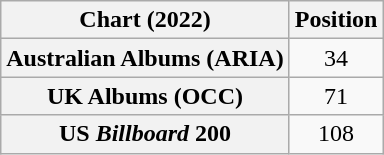<table class="wikitable sortable plainrowheaders" style="text-align:center">
<tr>
<th scope="col">Chart (2022)</th>
<th scope="col">Position</th>
</tr>
<tr>
<th scope="row">Australian Albums (ARIA)</th>
<td>34</td>
</tr>
<tr>
<th scope="row">UK Albums (OCC)</th>
<td>71</td>
</tr>
<tr>
<th scope="row">US <em>Billboard</em> 200</th>
<td>108</td>
</tr>
</table>
